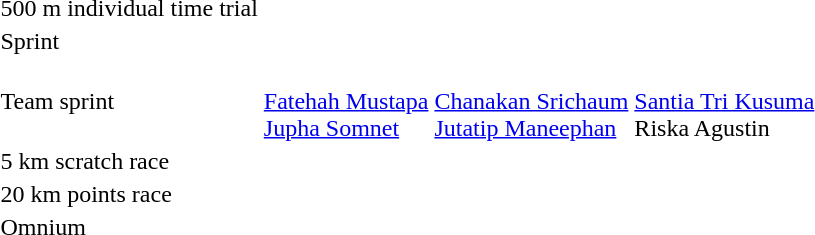<table>
<tr>
<td>500 m individual time trial</td>
<td></td>
<td></td>
<td></td>
</tr>
<tr>
<td>Sprint</td>
<td></td>
<td></td>
<td></td>
</tr>
<tr>
<td>Team sprint</td>
<td><br><a href='#'>Fatehah Mustapa</a><br><a href='#'>Jupha Somnet</a></td>
<td><br><a href='#'>Chanakan Srichaum</a><br><a href='#'>Jutatip Maneephan</a></td>
<td><br><a href='#'>Santia Tri Kusuma</a><br>Riska Agustin</td>
</tr>
<tr>
<td>5 km scratch race</td>
<td></td>
<td></td>
<td></td>
</tr>
<tr>
<td>20 km points race</td>
<td></td>
<td></td>
<td></td>
</tr>
<tr>
<td>Omnium</td>
<td></td>
<td></td>
<td></td>
</tr>
</table>
